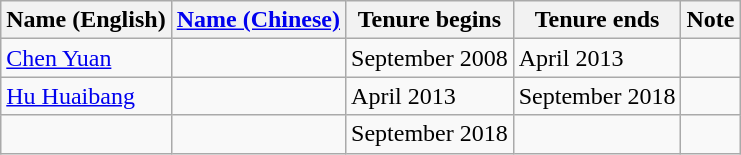<table class="wikitable">
<tr>
<th>Name (English)</th>
<th><a href='#'>Name (Chinese)</a></th>
<th>Tenure begins</th>
<th>Tenure ends</th>
<th>Note</th>
</tr>
<tr>
<td><a href='#'>Chen Yuan</a></td>
<td></td>
<td>September 2008</td>
<td>April 2013</td>
<td></td>
</tr>
<tr>
<td><a href='#'>Hu Huaibang</a></td>
<td></td>
<td>April 2013</td>
<td>September 2018</td>
<td></td>
</tr>
<tr>
<td></td>
<td></td>
<td>September 2018</td>
<td></td>
<td></td>
</tr>
</table>
